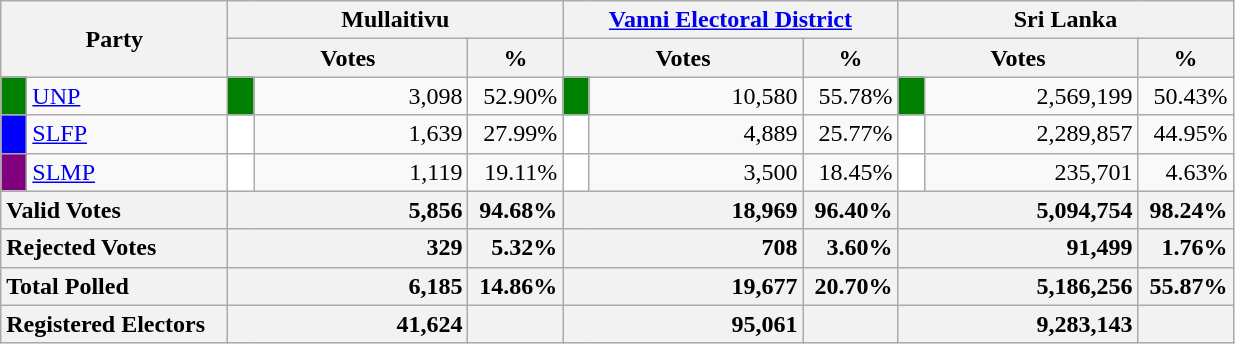<table class="wikitable">
<tr>
<th colspan="2" width="144px"rowspan="2">Party</th>
<th colspan="3" width="216px">Mullaitivu</th>
<th colspan="3" width="216px"><a href='#'>Vanni Electoral District</a></th>
<th colspan="3" width="216px">Sri Lanka</th>
</tr>
<tr>
<th colspan="2" width="144px">Votes</th>
<th>%</th>
<th colspan="2" width="144px">Votes</th>
<th>%</th>
<th colspan="2" width="144px">Votes</th>
<th>%</th>
</tr>
<tr>
<td style="background-color:green;" width="10px"></td>
<td style="text-align:left;"><a href='#'>UNP</a></td>
<td style="background-color:green;" width="10px"></td>
<td style="text-align:right;">3,098</td>
<td style="text-align:right;">52.90%</td>
<td style="background-color:green;" width="10px"></td>
<td style="text-align:right;">10,580</td>
<td style="text-align:right;">55.78%</td>
<td style="background-color:green;" width="10px"></td>
<td style="text-align:right;">2,569,199</td>
<td style="text-align:right;">50.43%</td>
</tr>
<tr>
<td style="background-color:blue;" width="10px"></td>
<td style="text-align:left;"><a href='#'>SLFP</a></td>
<td style="background-color:white;" width="10px"></td>
<td style="text-align:right;">1,639</td>
<td style="text-align:right;">27.99%</td>
<td style="background-color:white;" width="10px"></td>
<td style="text-align:right;">4,889</td>
<td style="text-align:right;">25.77%</td>
<td style="background-color:white;" width="10px"></td>
<td style="text-align:right;">2,289,857</td>
<td style="text-align:right;">44.95%</td>
</tr>
<tr>
<td style="background-color:purple;" width="10px"></td>
<td style="text-align:left;"><a href='#'>SLMP</a></td>
<td style="background-color:white;" width="10px"></td>
<td style="text-align:right;">1,119</td>
<td style="text-align:right;">19.11%</td>
<td style="background-color:white;" width="10px"></td>
<td style="text-align:right;">3,500</td>
<td style="text-align:right;">18.45%</td>
<td style="background-color:white;" width="10px"></td>
<td style="text-align:right;">235,701</td>
<td style="text-align:right;">4.63%</td>
</tr>
<tr>
<th colspan="2" width="144px"style="text-align:left;">Valid Votes</th>
<th style="text-align:right;"colspan="2" width="144px">5,856</th>
<th style="text-align:right;">94.68%</th>
<th style="text-align:right;"colspan="2" width="144px">18,969</th>
<th style="text-align:right;">96.40%</th>
<th style="text-align:right;"colspan="2" width="144px">5,094,754</th>
<th style="text-align:right;">98.24%</th>
</tr>
<tr>
<th colspan="2" width="144px"style="text-align:left;">Rejected Votes</th>
<th style="text-align:right;"colspan="2" width="144px">329</th>
<th style="text-align:right;">5.32%</th>
<th style="text-align:right;"colspan="2" width="144px">708</th>
<th style="text-align:right;">3.60%</th>
<th style="text-align:right;"colspan="2" width="144px">91,499</th>
<th style="text-align:right;">1.76%</th>
</tr>
<tr>
<th colspan="2" width="144px"style="text-align:left;">Total Polled</th>
<th style="text-align:right;"colspan="2" width="144px">6,185</th>
<th style="text-align:right;">14.86%</th>
<th style="text-align:right;"colspan="2" width="144px">19,677</th>
<th style="text-align:right;">20.70%</th>
<th style="text-align:right;"colspan="2" width="144px">5,186,256</th>
<th style="text-align:right;">55.87%</th>
</tr>
<tr>
<th colspan="2" width="144px"style="text-align:left;">Registered Electors</th>
<th style="text-align:right;"colspan="2" width="144px">41,624</th>
<th></th>
<th style="text-align:right;"colspan="2" width="144px">95,061</th>
<th></th>
<th style="text-align:right;"colspan="2" width="144px">9,283,143</th>
<th></th>
</tr>
</table>
